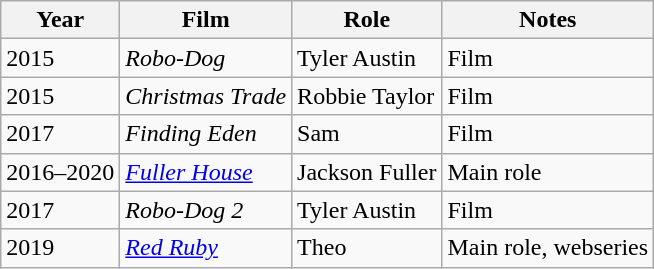<table class="wikitable sortable">
<tr>
<th>Year</th>
<th>Film</th>
<th>Role</th>
<th>Notes</th>
</tr>
<tr>
<td>2015</td>
<td><em>Robo-Dog</em></td>
<td>Tyler Austin</td>
<td>Film</td>
</tr>
<tr>
<td>2015</td>
<td><em>Christmas Trade</em></td>
<td>Robbie Taylor</td>
<td>Film</td>
</tr>
<tr>
<td>2017</td>
<td><em>Finding Eden</em></td>
<td>Sam</td>
<td>Film</td>
</tr>
<tr>
<td>2016–2020</td>
<td><em><a href='#'>Fuller House</a></em></td>
<td>Jackson Fuller</td>
<td>Main role</td>
</tr>
<tr>
<td>2017</td>
<td><em>Robo-Dog 2</em></td>
<td>Tyler Austin</td>
<td>Film</td>
</tr>
<tr>
<td>2019</td>
<td><em><a href='#'>Red Ruby</a></em></td>
<td>Theo</td>
<td>Main role, webseries</td>
</tr>
</table>
